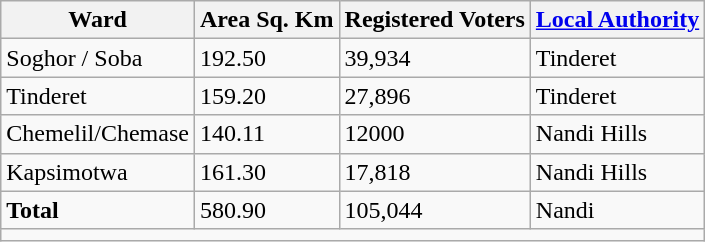<table class="wikitable">
<tr>
<th>Ward</th>
<th>Area Sq. Km</th>
<th>Registered Voters</th>
<th><a href='#'>Local Authority</a></th>
</tr>
<tr>
<td>Soghor / Soba</td>
<td>192.50</td>
<td>39,934</td>
<td>Tinderet</td>
</tr>
<tr>
<td>Tinderet</td>
<td>159.20</td>
<td>27,896</td>
<td>Tinderet</td>
</tr>
<tr>
<td>Chemelil/Chemase</td>
<td>140.11</td>
<td>12000</td>
<td>Nandi Hills</td>
</tr>
<tr>
<td>Kapsimotwa</td>
<td>161.30</td>
<td>17,818</td>
<td>Nandi Hills</td>
</tr>
<tr>
<td><strong>Total</strong></td>
<td>580.90</td>
<td>105,044</td>
<td>Nandi</td>
</tr>
<tr>
<td colspan="4"></td>
</tr>
</table>
